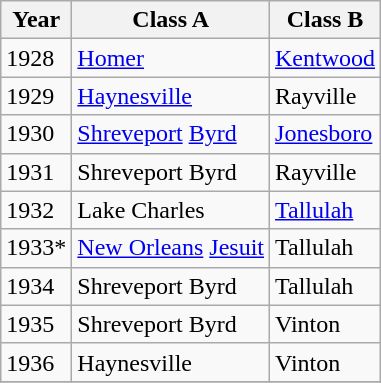<table class="wikitable sortable">
<tr>
<th>Year</th>
<th>Class A</th>
<th>Class B</th>
</tr>
<tr>
<td>1928</td>
<td><a href='#'>Homer</a></td>
<td><a href='#'>Kentwood</a></td>
</tr>
<tr>
<td>1929</td>
<td><a href='#'>Haynesville</a></td>
<td>Rayville</td>
</tr>
<tr>
<td>1930</td>
<td><a href='#'>Shreveport</a> <a href='#'>Byrd</a></td>
<td><a href='#'>Jonesboro</a></td>
</tr>
<tr>
<td>1931</td>
<td>Shreveport Byrd</td>
<td>Rayville</td>
</tr>
<tr>
<td>1932</td>
<td>Lake Charles</td>
<td><a href='#'>Tallulah</a></td>
</tr>
<tr>
<td>1933*</td>
<td><a href='#'>New Orleans</a> <a href='#'>Jesuit</a></td>
<td>Tallulah</td>
</tr>
<tr>
<td>1934</td>
<td>Shreveport Byrd</td>
<td>Tallulah</td>
</tr>
<tr>
<td>1935</td>
<td>Shreveport Byrd</td>
<td>Vinton</td>
</tr>
<tr>
<td>1936</td>
<td>Haynesville</td>
<td>Vinton</td>
</tr>
<tr>
</tr>
</table>
